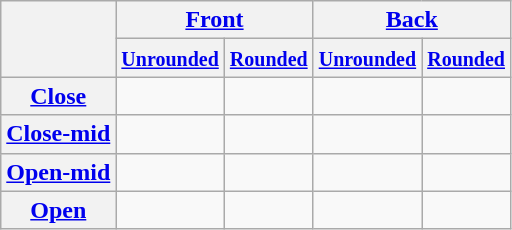<table class="wikitable" style="text-align:center">
<tr>
<th rowspan="2"></th>
<th colspan="2"><a href='#'>Front</a></th>
<th colspan="2"><a href='#'>Back</a></th>
</tr>
<tr>
<th><small><a href='#'>Unrounded</a></small></th>
<th><small><a href='#'>Rounded</a></small></th>
<th><small><a href='#'>Unrounded</a></small></th>
<th><small><a href='#'>Rounded</a></small></th>
</tr>
<tr>
<th><a href='#'>Close</a></th>
<td></td>
<td></td>
<td></td>
<td></td>
</tr>
<tr>
<th><a href='#'>Close-mid</a></th>
<td></td>
<td></td>
<td></td>
<td></td>
</tr>
<tr>
<th><a href='#'>Open-mid</a></th>
<td></td>
<td></td>
<td></td>
<td></td>
</tr>
<tr>
<th><a href='#'>Open</a></th>
<td></td>
<td></td>
<td></td>
<td></td>
</tr>
</table>
